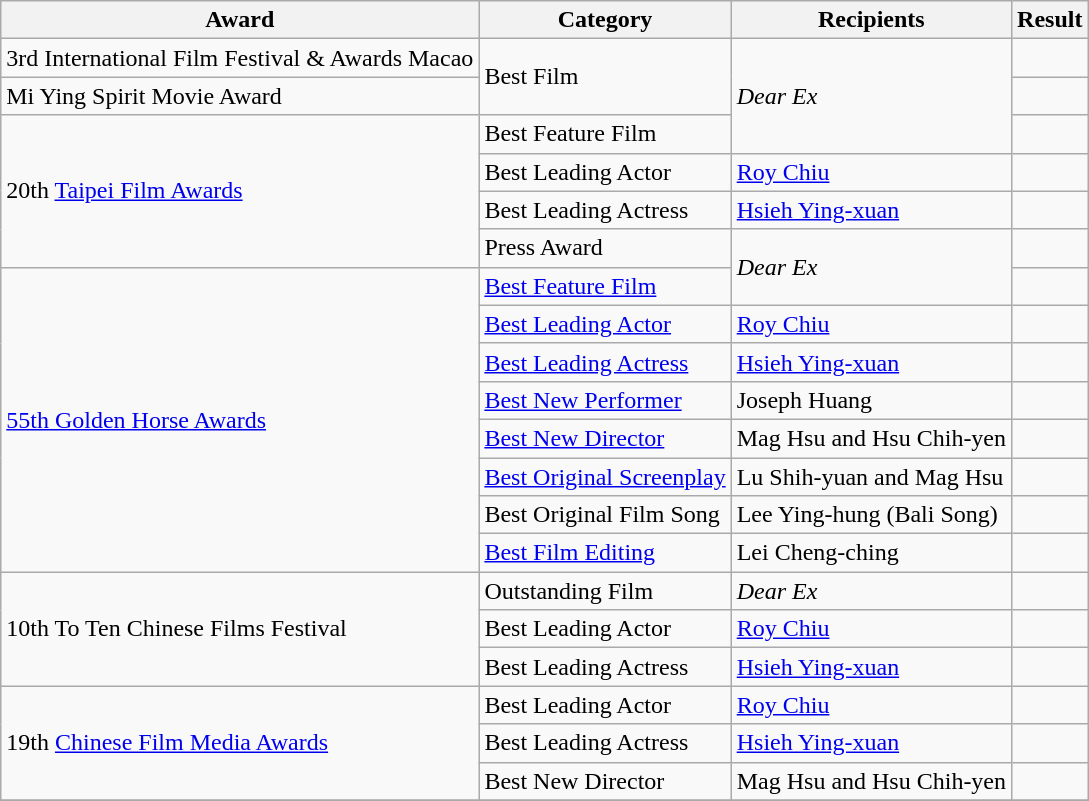<table class="wikitable sortable">
<tr>
<th>Award</th>
<th>Category</th>
<th>Recipients</th>
<th>Result</th>
</tr>
<tr>
<td>3rd International Film Festival & Awards Macao</td>
<td rowspan=2>Best Film</td>
<td rowspan=3><em>Dear Ex</em></td>
<td></td>
</tr>
<tr>
<td>Mi Ying Spirit Movie Award</td>
<td></td>
</tr>
<tr>
<td rowspan=4>20th <a href='#'>Taipei Film Awards</a></td>
<td>Best Feature Film</td>
<td></td>
</tr>
<tr>
<td>Best Leading Actor</td>
<td><a href='#'>Roy Chiu</a></td>
<td></td>
</tr>
<tr>
<td>Best Leading Actress</td>
<td><a href='#'>Hsieh Ying-xuan</a></td>
<td></td>
</tr>
<tr>
<td>Press Award</td>
<td rowspan=2><em>Dear Ex</em></td>
<td></td>
</tr>
<tr>
<td rowspan=8><a href='#'>55th Golden Horse Awards</a></td>
<td><a href='#'>Best Feature Film</a></td>
<td></td>
</tr>
<tr>
<td><a href='#'>Best Leading Actor</a></td>
<td><a href='#'>Roy Chiu</a></td>
<td></td>
</tr>
<tr>
<td><a href='#'>Best Leading Actress</a></td>
<td><a href='#'>Hsieh Ying-xuan</a></td>
<td></td>
</tr>
<tr>
<td><a href='#'>Best New Performer</a></td>
<td>Joseph Huang</td>
<td></td>
</tr>
<tr>
<td><a href='#'>Best New Director</a></td>
<td>Mag Hsu and Hsu Chih-yen</td>
<td></td>
</tr>
<tr>
<td><a href='#'>Best Original Screenplay</a></td>
<td>Lu Shih-yuan and Mag Hsu</td>
<td></td>
</tr>
<tr>
<td>Best Original Film Song</td>
<td>Lee Ying-hung (Bali Song)</td>
<td></td>
</tr>
<tr>
<td><a href='#'>Best Film Editing</a></td>
<td>Lei Cheng-ching</td>
<td></td>
</tr>
<tr>
<td rowspan=3>10th To Ten Chinese Films Festival</td>
<td>Outstanding Film</td>
<td><em>Dear Ex</em></td>
<td></td>
</tr>
<tr>
<td>Best Leading Actor</td>
<td><a href='#'>Roy Chiu</a></td>
<td></td>
</tr>
<tr>
<td>Best Leading Actress</td>
<td><a href='#'>Hsieh Ying-xuan</a></td>
<td></td>
</tr>
<tr>
<td rowspan="3">19th <a href='#'>Chinese Film Media Awards</a></td>
<td>Best Leading Actor</td>
<td><a href='#'>Roy Chiu</a></td>
<td></td>
</tr>
<tr>
<td>Best Leading Actress</td>
<td><a href='#'>Hsieh Ying-xuan</a></td>
<td></td>
</tr>
<tr>
<td>Best New Director</td>
<td>Mag Hsu and Hsu Chih-yen</td>
<td></td>
</tr>
<tr>
</tr>
</table>
